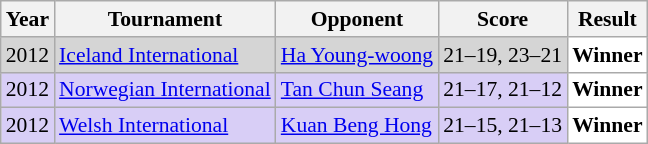<table class="sortable wikitable" style="font-size: 90%;">
<tr>
<th>Year</th>
<th>Tournament</th>
<th>Opponent</th>
<th>Score</th>
<th>Result</th>
</tr>
<tr style="background:#D5D5D5">
<td align="center">2012</td>
<td align="left"><a href='#'>Iceland International</a></td>
<td align="left"> <a href='#'>Ha Young-woong</a></td>
<td align="left">21–19, 23–21</td>
<td style="text-align:left; background:white"> <strong>Winner</strong></td>
</tr>
<tr style="background:#D8CEF6">
<td align="center">2012</td>
<td align="left"><a href='#'>Norwegian International</a></td>
<td align="left"> <a href='#'>Tan Chun Seang</a></td>
<td align="left">21–17, 21–12</td>
<td style="text-align:left; background:white"> <strong>Winner</strong></td>
</tr>
<tr style="background:#D8CEF6">
<td align="center">2012</td>
<td align="left"><a href='#'>Welsh International</a></td>
<td align="left"> <a href='#'>Kuan Beng Hong</a></td>
<td align="left">21–15, 21–13</td>
<td style="text-align:left; background:white"> <strong>Winner</strong></td>
</tr>
</table>
